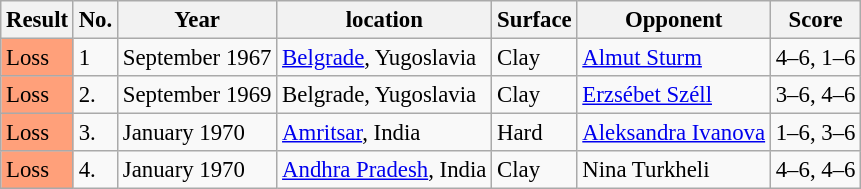<table class="sortable wikitable" style="font-size:95%">
<tr>
<th>Result</th>
<th>No.</th>
<th>Year</th>
<th>location</th>
<th>Surface</th>
<th>Opponent</th>
<th>Score</th>
</tr>
<tr>
<td style="background:#ffa07a;">Loss</td>
<td>1</td>
<td>September 1967</td>
<td><a href='#'>Belgrade</a>, Yugoslavia</td>
<td>Clay</td>
<td> <a href='#'>Almut Sturm</a></td>
<td>4–6, 1–6</td>
</tr>
<tr>
<td style="background:#ffa07a;">Loss</td>
<td>2.</td>
<td>September 1969</td>
<td>Belgrade, Yugoslavia</td>
<td>Clay</td>
<td> <a href='#'>Erzsébet Széll</a></td>
<td>3–6, 4–6</td>
</tr>
<tr>
<td style="background:#ffa07a;">Loss</td>
<td>3.</td>
<td>January 1970</td>
<td><a href='#'>Amritsar</a>, India</td>
<td>Hard</td>
<td> <a href='#'>Aleksandra Ivanova</a></td>
<td>1–6, 3–6</td>
</tr>
<tr>
<td style="background:#ffa07a;">Loss</td>
<td>4.</td>
<td>January 1970</td>
<td><a href='#'>Andhra Pradesh</a>, India</td>
<td>Clay</td>
<td> Nina Turkheli</td>
<td>4–6, 4–6</td>
</tr>
</table>
